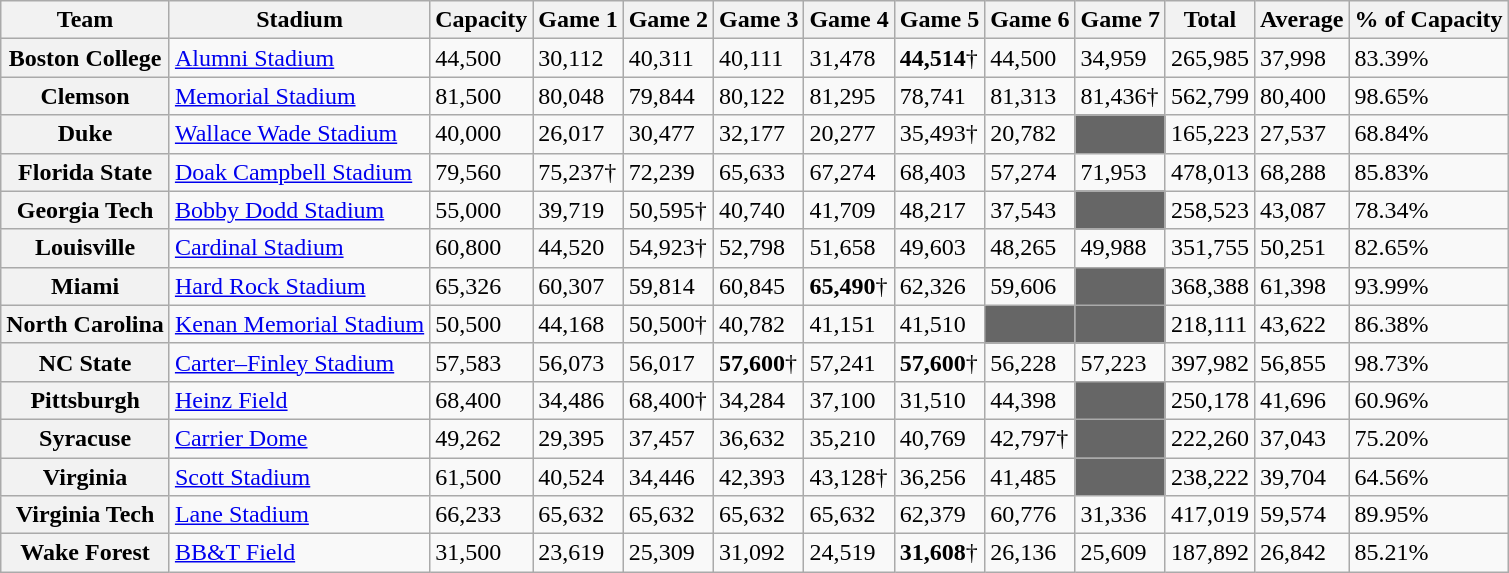<table class="wikitable sortable">
<tr>
<th>Team</th>
<th>Stadium</th>
<th>Capacity</th>
<th>Game 1</th>
<th>Game 2</th>
<th>Game 3</th>
<th>Game 4</th>
<th>Game 5</th>
<th>Game 6</th>
<th>Game 7</th>
<th>Total</th>
<th>Average</th>
<th>% of Capacity</th>
</tr>
<tr>
<th style=>Boston College</th>
<td><a href='#'>Alumni Stadium</a></td>
<td>44,500</td>
<td>30,112</td>
<td>40,311</td>
<td>40,111</td>
<td>31,478</td>
<td><strong>44,514</strong>†</td>
<td>44,500</td>
<td>34,959</td>
<td>265,985</td>
<td>37,998</td>
<td>83.39%</td>
</tr>
<tr>
<th style=>Clemson</th>
<td><a href='#'>Memorial Stadium</a></td>
<td>81,500</td>
<td>80,048</td>
<td>79,844</td>
<td>80,122</td>
<td>81,295</td>
<td>78,741</td>
<td>81,313</td>
<td>81,436†</td>
<td>562,799</td>
<td>80,400</td>
<td>98.65%</td>
</tr>
<tr>
<th style=>Duke</th>
<td><a href='#'>Wallace Wade Stadium</a></td>
<td>40,000</td>
<td>26,017</td>
<td>30,477</td>
<td>32,177</td>
<td>20,277</td>
<td>35,493†</td>
<td>20,782</td>
<td style="background:#666666;"></td>
<td>165,223</td>
<td>27,537</td>
<td>68.84%</td>
</tr>
<tr>
<th style=>Florida State</th>
<td><a href='#'>Doak Campbell Stadium</a></td>
<td>79,560</td>
<td>75,237†</td>
<td>72,239</td>
<td>65,633</td>
<td>67,274</td>
<td>68,403</td>
<td>57,274</td>
<td>71,953</td>
<td>478,013</td>
<td>68,288</td>
<td>85.83%</td>
</tr>
<tr>
<th style=>Georgia Tech</th>
<td><a href='#'>Bobby Dodd Stadium</a></td>
<td>55,000</td>
<td>39,719</td>
<td>50,595†</td>
<td>40,740</td>
<td>41,709</td>
<td>48,217</td>
<td>37,543</td>
<td style="background:#666666;"></td>
<td>258,523</td>
<td>43,087</td>
<td>78.34%</td>
</tr>
<tr>
<th style=>Louisville</th>
<td><a href='#'>Cardinal Stadium</a></td>
<td>60,800</td>
<td>44,520</td>
<td>54,923†</td>
<td>52,798</td>
<td>51,658</td>
<td>49,603</td>
<td>48,265</td>
<td>49,988</td>
<td>351,755</td>
<td>50,251</td>
<td>82.65%</td>
</tr>
<tr>
<th style=>Miami</th>
<td><a href='#'>Hard Rock Stadium</a></td>
<td>65,326</td>
<td>60,307</td>
<td>59,814</td>
<td>60,845</td>
<td><strong>65,490</strong>†</td>
<td>62,326</td>
<td>59,606</td>
<td style="background:#666666;"></td>
<td>368,388</td>
<td>61,398</td>
<td>93.99%</td>
</tr>
<tr>
<th style=>North Carolina</th>
<td><a href='#'>Kenan Memorial Stadium</a></td>
<td>50,500</td>
<td>44,168</td>
<td>50,500†</td>
<td>40,782</td>
<td>41,151</td>
<td>41,510</td>
<td style="background:#666666;"></td>
<td style="background:#666666;"></td>
<td>218,111</td>
<td>43,622</td>
<td>86.38%</td>
</tr>
<tr>
<th style=>NC State</th>
<td><a href='#'>Carter–Finley Stadium</a></td>
<td>57,583</td>
<td>56,073</td>
<td>56,017</td>
<td><strong>57,600</strong>†</td>
<td>57,241</td>
<td><strong>57,600</strong>†</td>
<td>56,228</td>
<td>57,223</td>
<td>397,982</td>
<td>56,855</td>
<td>98.73%</td>
</tr>
<tr>
<th style=>Pittsburgh</th>
<td><a href='#'>Heinz Field</a></td>
<td>68,400</td>
<td>34,486</td>
<td>68,400†</td>
<td>34,284</td>
<td>37,100</td>
<td>31,510</td>
<td>44,398</td>
<td style="background:#666666;"></td>
<td>250,178</td>
<td>41,696</td>
<td>60.96%</td>
</tr>
<tr>
<th style=>Syracuse</th>
<td><a href='#'>Carrier Dome</a></td>
<td>49,262</td>
<td>29,395</td>
<td>37,457</td>
<td>36,632</td>
<td>35,210</td>
<td>40,769</td>
<td>42,797†</td>
<td style="background:#666666;"></td>
<td>222,260</td>
<td>37,043</td>
<td>75.20%</td>
</tr>
<tr>
<th style=>Virginia</th>
<td><a href='#'>Scott Stadium</a></td>
<td>61,500</td>
<td>40,524</td>
<td>34,446</td>
<td>42,393</td>
<td>43,128†</td>
<td>36,256</td>
<td>41,485</td>
<td style="background:#666666;"></td>
<td>238,222</td>
<td>39,704</td>
<td>64.56%</td>
</tr>
<tr>
<th style=>Virginia Tech</th>
<td><a href='#'>Lane Stadium</a></td>
<td>66,233</td>
<td>65,632</td>
<td>65,632</td>
<td>65,632</td>
<td>65,632</td>
<td>62,379</td>
<td>60,776</td>
<td>31,336</td>
<td>417,019</td>
<td>59,574</td>
<td>89.95%</td>
</tr>
<tr>
<th style=>Wake Forest</th>
<td><a href='#'>BB&T Field</a></td>
<td>31,500</td>
<td>23,619</td>
<td>25,309</td>
<td>31,092</td>
<td>24,519</td>
<td><strong>31,608</strong>†</td>
<td>26,136</td>
<td>25,609</td>
<td>187,892</td>
<td>26,842</td>
<td>85.21%</td>
</tr>
</table>
